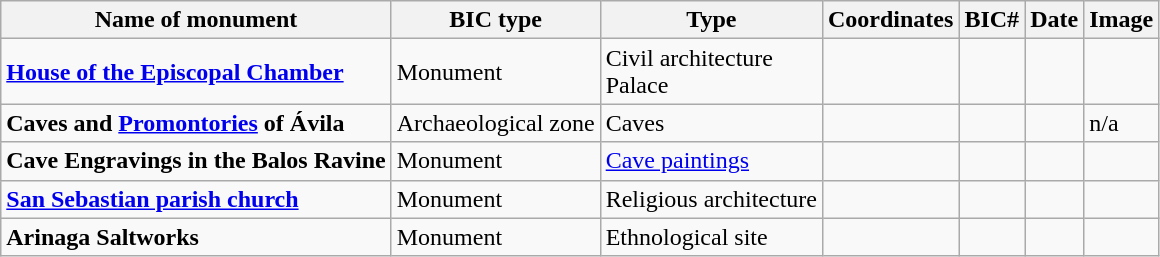<table class="wikitable">
<tr>
<th>Name of monument</th>
<th>BIC type</th>
<th>Type</th>
<th>Coordinates</th>
<th>BIC#</th>
<th>Date</th>
<th>Image</th>
</tr>
<tr>
<td><strong><a href='#'>House of the Episcopal Chamber</a></strong></td>
<td>Monument</td>
<td>Civil architecture<br>Palace</td>
<td></td>
<td></td>
<td></td>
<td></td>
</tr>
<tr>
<td><strong>Caves and <a href='#'>Promontories</a> of Ávila</strong></td>
<td>Archaeological zone</td>
<td>Caves</td>
<td></td>
<td></td>
<td></td>
<td>n/a</td>
</tr>
<tr>
<td><strong>Cave Engravings in the Balos Ravine</strong></td>
<td>Monument</td>
<td><a href='#'>Cave paintings</a></td>
<td></td>
<td></td>
<td></td>
<td></td>
</tr>
<tr>
<td><strong><a href='#'>San Sebastian parish church</a></strong></td>
<td>Monument</td>
<td>Religious architecture</td>
<td></td>
<td></td>
<td></td>
<td></td>
</tr>
<tr>
<td><strong>Arinaga Saltworks</strong></td>
<td>Monument</td>
<td>Ethnological site</td>
<td></td>
<td></td>
<td></td>
<td></td>
</tr>
</table>
